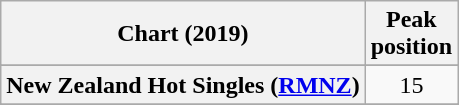<table class="wikitable sortable plainrowheaders" style="text-align:center">
<tr>
<th scope="col">Chart (2019)</th>
<th scope="col">Peak<br>position</th>
</tr>
<tr>
</tr>
<tr>
</tr>
<tr>
<th scope="row">New Zealand Hot Singles (<a href='#'>RMNZ</a>)</th>
<td>15</td>
</tr>
<tr>
</tr>
<tr>
</tr>
<tr>
</tr>
</table>
